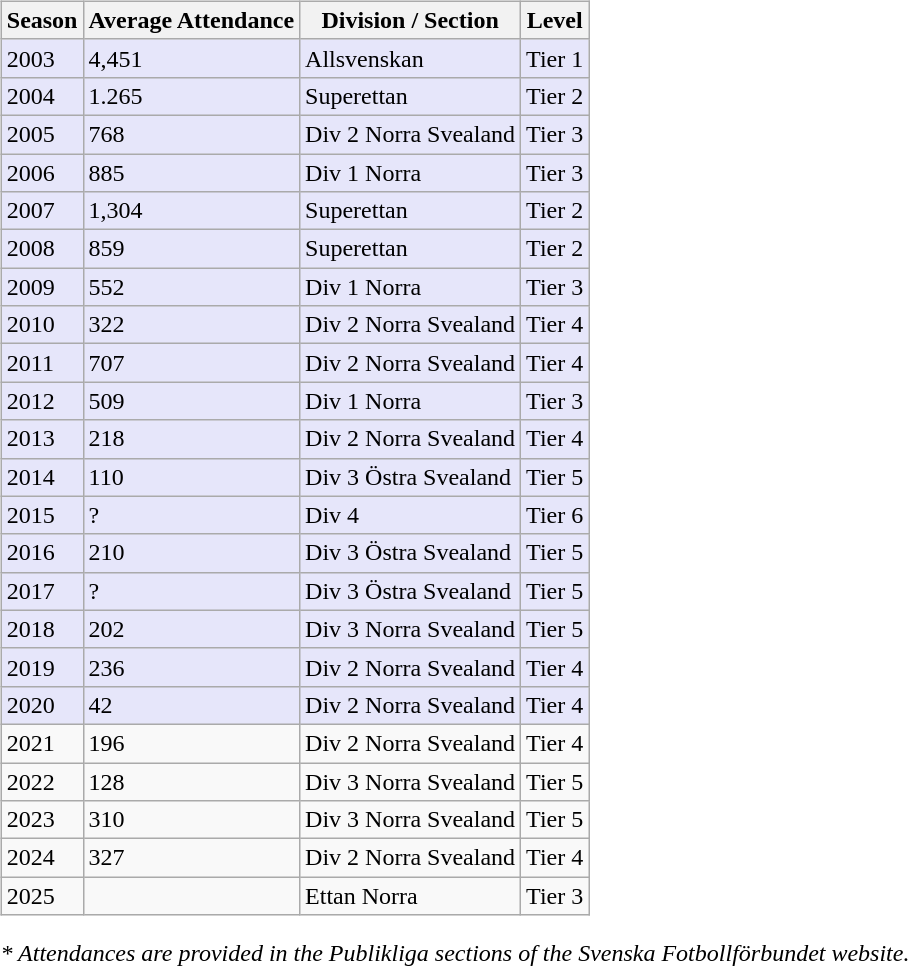<table>
<tr>
<td valign="top" width=0%><br><table class="wikitable mw-collapsible">
<tr style="background:#f0f6fa;">
<th><strong>Season</strong></th>
<th><strong>Average Attendance</strong></th>
<th><strong>Division / Section</strong></th>
<th><strong>Level</strong></th>
</tr>
<tr>
<td style="background:#E6E6FA;">2003</td>
<td style="background:#E6E6FA;">4,451</td>
<td style="background:#E6E6FA;">Allsvenskan</td>
<td style="background:#E6E6FA;">Tier 1</td>
</tr>
<tr>
<td style="background:#E6E6FA;">2004</td>
<td style="background:#E6E6FA;">1.265</td>
<td style="background:#E6E6FA;">Superettan</td>
<td style="background:#E6E6FA;">Tier 2</td>
</tr>
<tr>
<td style="background:#E6E6FA;">2005</td>
<td style="background:#E6E6FA;">768</td>
<td style="background:#E6E6FA;">Div 2 Norra Svealand</td>
<td style="background:#E6E6FA;">Tier 3</td>
</tr>
<tr>
<td style="background:#E6E6FA;">2006</td>
<td style="background:#E6E6FA;">885</td>
<td style="background:#E6E6FA;">Div 1 Norra</td>
<td style="background:#E6E6FA;">Tier 3</td>
</tr>
<tr>
<td style="background:#E6E6FA;">2007</td>
<td style="background:#E6E6FA;">1,304</td>
<td style="background:#E6E6FA;">Superettan</td>
<td style="background:#E6E6FA;">Tier 2</td>
</tr>
<tr>
<td style="background:#E6E6FA;">2008</td>
<td style="background:#E6E6FA;">859</td>
<td style="background:#E6E6FA;">Superettan</td>
<td style="background:#E6E6FA;">Tier 2</td>
</tr>
<tr>
<td style="background:#E6E6FA;">2009</td>
<td style="background:#E6E6FA;">552</td>
<td style="background:#E6E6FA;">Div 1 Norra</td>
<td style="background:#E6E6FA;">Tier 3</td>
</tr>
<tr>
<td style="background:#E6E6FA;">2010</td>
<td style="background:#E6E6FA;">322</td>
<td style="background:#E6E6FA;">Div 2 Norra Svealand</td>
<td style="background:#E6E6FA;">Tier 4</td>
</tr>
<tr>
<td style="background:#E6E6FA;">2011</td>
<td style="background:#E6E6FA;">707</td>
<td style="background:#E6E6FA;">Div 2 Norra Svealand</td>
<td style="background:#E6E6FA;">Tier 4</td>
</tr>
<tr>
<td style="background:#E6E6FA;">2012</td>
<td style="background:#E6E6FA;">509</td>
<td style="background:#E6E6FA;">Div 1 Norra</td>
<td style="background:#E6E6FA;">Tier 3</td>
</tr>
<tr>
<td style="background:#E6E6FA;">2013</td>
<td style="background:#E6E6FA;">218</td>
<td style="background:#E6E6FA;">Div 2 Norra Svealand</td>
<td style="background:#E6E6FA;">Tier 4</td>
</tr>
<tr>
<td style="background:#E6E6FA;">2014</td>
<td style="background:#E6E6FA;">110</td>
<td style="background:#E6E6FA;">Div 3 Östra Svealand</td>
<td style="background:#E6E6FA;">Tier 5</td>
</tr>
<tr>
<td style="background:#E6E6FA;">2015</td>
<td style="background:#E6E6FA;">?</td>
<td style="background:#E6E6FA;">Div 4</td>
<td style="background:#E6E6FA;">Tier 6</td>
</tr>
<tr>
<td style="background:#E6E6FA;">2016</td>
<td style="background:#E6E6FA;">210</td>
<td style="background:#E6E6FA;">Div 3 Östra Svealand</td>
<td style="background:#E6E6FA;">Tier 5</td>
</tr>
<tr>
<td style="background:#E6E6FA;">2017</td>
<td style="background:#E6E6FA;">?</td>
<td style="background:#E6E6FA;">Div 3 Östra Svealand</td>
<td style="background:#E6E6FA;">Tier 5</td>
</tr>
<tr>
<td style="background:#E6E6FA;">2018</td>
<td style="background:#E6E6FA;">202</td>
<td style="background:#E6E6FA;">Div 3 Norra Svealand</td>
<td style="background:#E6E6FA;">Tier 5</td>
</tr>
<tr>
<td style="background:#E6E6FA;">2019</td>
<td style="background:#E6E6FA;">236</td>
<td style="background:#E6E6FA;">Div 2 Norra Svealand</td>
<td style="background:#E6E6FA;">Tier 4</td>
</tr>
<tr>
<td style="background:#E6E6FA;">2020</td>
<td style="background:#E6E6FA;">42</td>
<td style="background:#E6E6FA;">Div 2 Norra Svealand</td>
<td style="background:#E6E6FA;">Tier 4</td>
</tr>
<tr>
<td>2021</td>
<td>196</td>
<td>Div 2 Norra Svealand</td>
<td>Tier 4</td>
</tr>
<tr>
<td>2022</td>
<td>128</td>
<td>Div 3 Norra Svealand</td>
<td>Tier 5</td>
</tr>
<tr>
<td>2023</td>
<td>310</td>
<td>Div 3 Norra Svealand</td>
<td>Tier 5</td>
</tr>
<tr>
<td>2024</td>
<td>327</td>
<td>Div 2 Norra Svealand</td>
<td>Tier 4</td>
</tr>
<tr>
<td>2025</td>
<td></td>
<td>Ettan Norra</td>
<td>Tier 3</td>
</tr>
</table>
<em>* Attendances are provided in the Publikliga sections of the Svenska Fotbollförbundet website.</em></td>
</tr>
</table>
